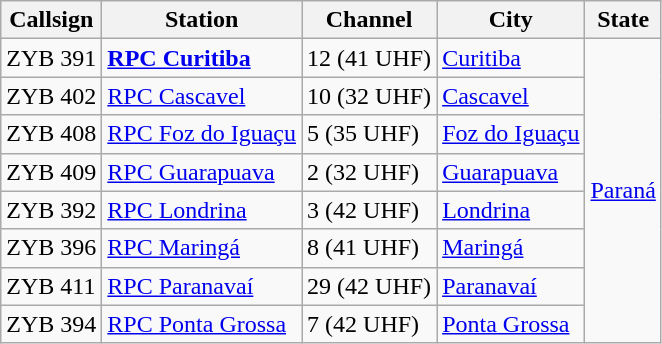<table class="wikitable">
<tr>
<th>Callsign</th>
<th>Station</th>
<th>Channel</th>
<th>City</th>
<th>State</th>
</tr>
<tr>
<td>ZYB 391</td>
<td><strong><a href='#'>RPC Curitiba</a></strong></td>
<td>12 (41 UHF)</td>
<td><a href='#'>Curitiba</a></td>
<td rowspan="8"><a href='#'>Paraná</a></td>
</tr>
<tr>
<td>ZYB 402</td>
<td><a href='#'>RPC Cascavel</a></td>
<td>10 (32 UHF)</td>
<td><a href='#'>Cascavel</a></td>
</tr>
<tr>
<td>ZYB 408</td>
<td><a href='#'>RPC Foz do Iguaçu</a></td>
<td>5 (35 UHF)</td>
<td><a href='#'>Foz do Iguaçu</a></td>
</tr>
<tr>
<td>ZYB 409</td>
<td><a href='#'>RPC Guarapuava</a></td>
<td>2 (32 UHF)</td>
<td><a href='#'>Guarapuava</a></td>
</tr>
<tr>
<td>ZYB 392</td>
<td><a href='#'>RPC Londrina</a></td>
<td>3 (42 UHF)</td>
<td><a href='#'>Londrina</a></td>
</tr>
<tr>
<td>ZYB 396</td>
<td><a href='#'>RPC Maringá</a></td>
<td>8 (41 UHF)</td>
<td><a href='#'>Maringá</a></td>
</tr>
<tr>
<td>ZYB 411</td>
<td><a href='#'>RPC Paranavaí</a></td>
<td>29 (42 UHF)</td>
<td><a href='#'>Paranavaí</a></td>
</tr>
<tr>
<td>ZYB 394</td>
<td><a href='#'>RPC Ponta Grossa</a></td>
<td>7 (42 UHF)</td>
<td><a href='#'>Ponta Grossa</a></td>
</tr>
</table>
